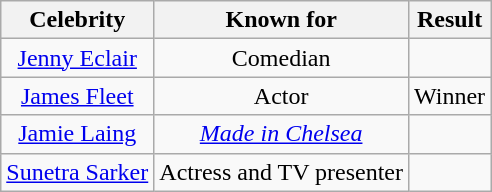<table class="wikitable" style="text-align:center">
<tr>
<th>Celebrity</th>
<th>Known for</th>
<th>Result</th>
</tr>
<tr>
<td><a href='#'>Jenny Eclair</a></td>
<td>Comedian</td>
<td></td>
</tr>
<tr>
<td><a href='#'>James Fleet</a></td>
<td>Actor</td>
<td>Winner</td>
</tr>
<tr>
<td><a href='#'>Jamie Laing</a></td>
<td><em><a href='#'>Made in Chelsea</a></em></td>
<td></td>
</tr>
<tr>
<td><a href='#'>Sunetra Sarker</a></td>
<td>Actress and TV presenter</td>
<td></td>
</tr>
</table>
